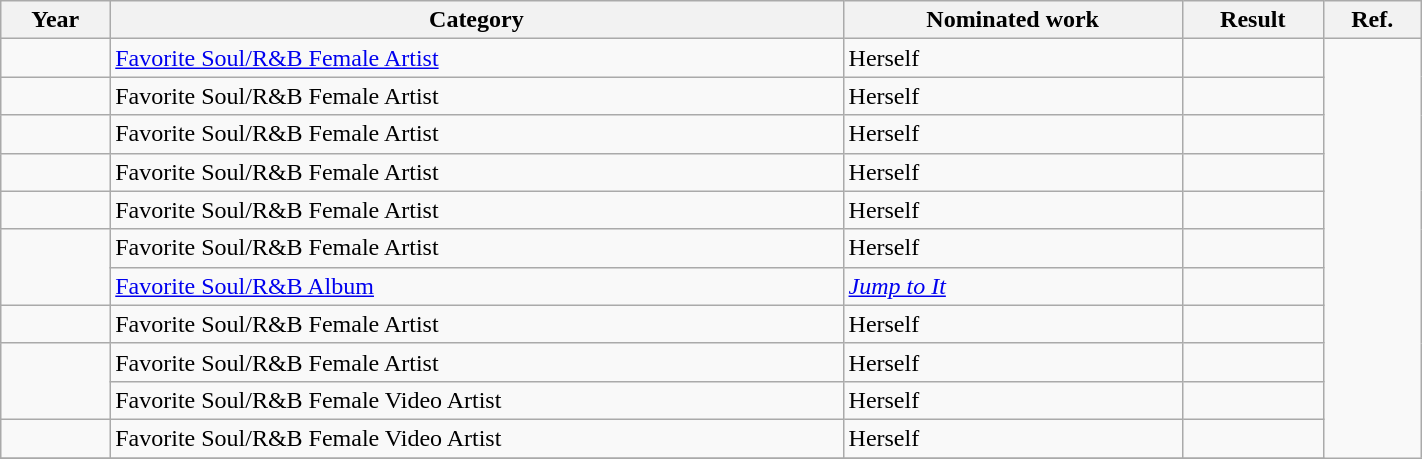<table class="wikitable" style="width:75%;">
<tr>
<th>Year</th>
<th>Category</th>
<th>Nominated work</th>
<th>Result</th>
<th>Ref.</th>
</tr>
<tr>
<td rowspan="1"></td>
<td><a href='#'>Favorite Soul/R&B Female Artist</a></td>
<td>Herself</td>
<td></td>
</tr>
<tr>
<td rowspan="1"></td>
<td>Favorite Soul/R&B Female Artist</td>
<td>Herself</td>
<td></td>
</tr>
<tr>
<td rowspan="1"></td>
<td>Favorite Soul/R&B Female Artist</td>
<td>Herself</td>
<td></td>
</tr>
<tr>
<td rowspan="1"></td>
<td>Favorite Soul/R&B Female Artist</td>
<td>Herself</td>
<td></td>
</tr>
<tr>
<td rowspan="1"></td>
<td>Favorite Soul/R&B Female Artist</td>
<td>Herself</td>
<td></td>
</tr>
<tr>
<td rowspan="2"></td>
<td>Favorite Soul/R&B Female Artist</td>
<td>Herself</td>
<td></td>
</tr>
<tr>
<td><a href='#'>Favorite Soul/R&B Album</a></td>
<td><em><a href='#'>Jump to It</a></em></td>
<td></td>
</tr>
<tr>
<td rowspan="1"></td>
<td>Favorite Soul/R&B Female Artist</td>
<td>Herself</td>
<td></td>
</tr>
<tr>
<td rowspan="2"></td>
<td>Favorite Soul/R&B Female Artist</td>
<td>Herself</td>
<td></td>
</tr>
<tr>
<td>Favorite Soul/R&B Female Video Artist</td>
<td>Herself</td>
<td></td>
</tr>
<tr>
<td rowspan="1"></td>
<td>Favorite Soul/R&B Female Video Artist</td>
<td>Herself</td>
<td></td>
</tr>
<tr>
</tr>
</table>
